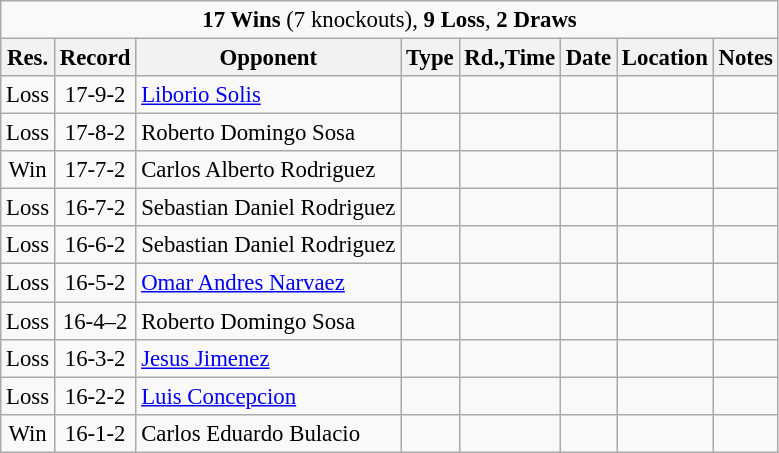<table class="wikitable" style="font-size:95%; text-align:center;">
<tr>
<td colspan=8><strong>17 Wins</strong> (7 knockouts), <strong>9 Loss</strong>, <strong>2 Draws</strong></td>
</tr>
<tr>
<th>Res.</th>
<th>Record</th>
<th>Opponent</th>
<th>Type</th>
<th>Rd.,Time</th>
<th>Date</th>
<th>Location</th>
<th>Notes</th>
</tr>
<tr>
<td>Loss</td>
<td>17-9-2</td>
<td align=left> <a href='#'>Liborio Solis</a></td>
<td></td>
<td></td>
<td></td>
<td align=left></td>
<td align=left></td>
</tr>
<tr>
<td>Loss</td>
<td>17-8-2</td>
<td align=left> Roberto Domingo Sosa</td>
<td></td>
<td></td>
<td></td>
<td align=left></td>
<td align=left></td>
</tr>
<tr>
<td>Win</td>
<td>17-7-2</td>
<td align=left> Carlos Alberto Rodriguez</td>
<td></td>
<td></td>
<td></td>
<td align=left></td>
<td align=left></td>
</tr>
<tr>
<td>Loss</td>
<td>16-7-2</td>
<td align=left> Sebastian Daniel Rodriguez</td>
<td></td>
<td></td>
<td></td>
<td align=left></td>
<td align=left></td>
</tr>
<tr>
<td>Loss</td>
<td>16-6-2</td>
<td align=left> Sebastian Daniel Rodriguez</td>
<td></td>
<td></td>
<td></td>
<td align=left></td>
<td align=left></td>
</tr>
<tr>
<td>Loss</td>
<td>16-5-2</td>
<td align=left> <a href='#'>Omar Andres Narvaez</a></td>
<td></td>
<td></td>
<td></td>
<td align=left></td>
<td align=left></td>
</tr>
<tr>
<td>Loss</td>
<td>16-4–2</td>
<td align=left> Roberto Domingo Sosa</td>
<td></td>
<td></td>
<td></td>
<td align=left></td>
<td align=left></td>
</tr>
<tr>
<td>Loss</td>
<td>16-3-2</td>
<td align=left> <a href='#'>Jesus Jimenez</a></td>
<td></td>
<td></td>
<td></td>
<td align=left></td>
<td align=left></td>
</tr>
<tr>
<td>Loss</td>
<td>16-2-2</td>
<td align=left> <a href='#'>Luis Concepcion</a></td>
<td></td>
<td></td>
<td></td>
<td align=left></td>
<td align=left></td>
</tr>
<tr>
<td>Win</td>
<td>16-1-2</td>
<td align=left> Carlos Eduardo Bulacio</td>
<td></td>
<td></td>
<td></td>
<td align=left></td>
<td align=left></td>
</tr>
</table>
